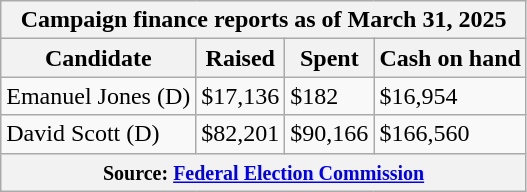<table class="wikitable sortable">
<tr>
<th colspan=4>Campaign finance reports as of March 31, 2025</th>
</tr>
<tr style="text-align:center;">
<th>Candidate</th>
<th>Raised</th>
<th>Spent</th>
<th>Cash on hand</th>
</tr>
<tr>
<td>Emanuel Jones (D)</td>
<td>$17,136</td>
<td>$182</td>
<td>$16,954</td>
</tr>
<tr>
<td>David Scott (D)</td>
<td>$82,201</td>
<td>$90,166</td>
<td>$166,560</td>
</tr>
<tr>
<th colspan="4"><small>Source: <a href='#'>Federal Election Commission</a></small></th>
</tr>
</table>
